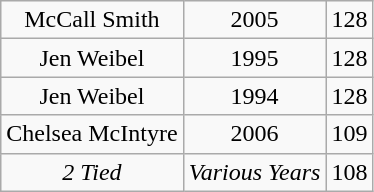<table class="wikitable" style="text-align: center;">
<tr>
<td>McCall Smith</td>
<td>2005</td>
<td>128</td>
</tr>
<tr>
<td>Jen Weibel</td>
<td>1995</td>
<td>128</td>
</tr>
<tr>
<td>Jen Weibel</td>
<td>1994</td>
<td>128</td>
</tr>
<tr>
<td>Chelsea McIntyre</td>
<td>2006</td>
<td>109</td>
</tr>
<tr>
<td><em>2 Tied</em></td>
<td><em>Various Years</em></td>
<td>108</td>
</tr>
</table>
